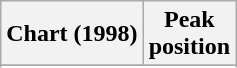<table class="wikitable sortable plainrowheaders" style="text-align:center">
<tr>
<th>Chart (1998)</th>
<th>Peak<br>position</th>
</tr>
<tr>
</tr>
<tr>
</tr>
</table>
